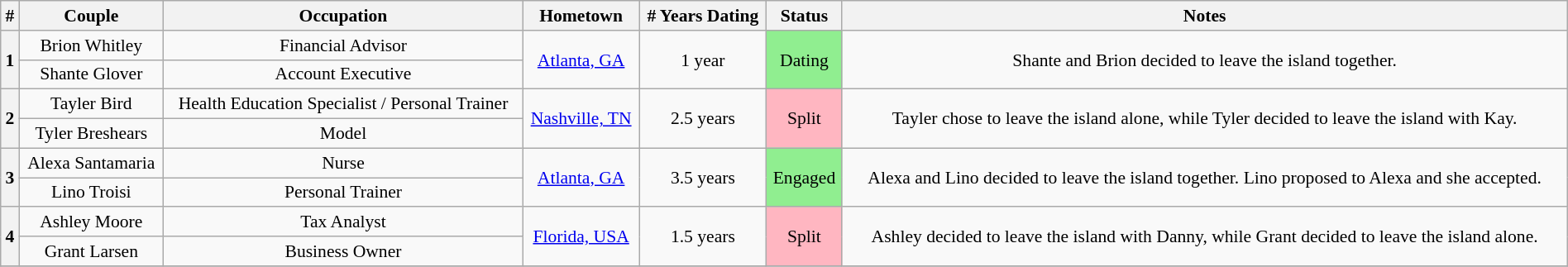<table class="wikitable plainrowheaders" style="text-align:center; font-size: 90%; width:100%;">
<tr>
<th>#</th>
<th>Couple</th>
<th>Occupation</th>
<th>Hometown</th>
<th># Years Dating</th>
<th>Status</th>
<th>Notes</th>
</tr>
<tr>
<th rowspan="2">1</th>
<td>Brion Whitley</td>
<td>Financial Advisor</td>
<td rowspan="2"><a href='#'>Atlanta, GA</a></td>
<td rowspan="2">1 year</td>
<td rowspan="2" style="background:lightgreen;">Dating</td>
<td rowspan="2">Shante and Brion decided to leave the island together.</td>
</tr>
<tr>
<td>Shante Glover</td>
<td>Account Executive</td>
</tr>
<tr>
<th rowspan="2">2</th>
<td>Tayler Bird</td>
<td>Health Education Specialist / Personal Trainer</td>
<td rowspan="2"><a href='#'>Nashville, TN</a></td>
<td rowspan="2">2.5 years</td>
<td rowspan="2" style="background:lightpink;">Split</td>
<td rowspan="2">Tayler chose to leave the island alone, while Tyler decided to leave the island with Kay.</td>
</tr>
<tr>
<td>Tyler Breshears</td>
<td>Model</td>
</tr>
<tr>
<th rowspan="2">3</th>
<td>Alexa Santamaria</td>
<td>Nurse</td>
<td rowspan="2"><a href='#'>Atlanta, GA</a></td>
<td rowspan="2">3.5 years</td>
<td rowspan="2" style="background:lightgreen;">Engaged</td>
<td rowspan="2">Alexa and Lino decided to leave the island together. Lino proposed to Alexa and she accepted.</td>
</tr>
<tr>
<td>Lino Troisi</td>
<td>Personal Trainer</td>
</tr>
<tr>
<th rowspan="2">4</th>
<td>Ashley Moore</td>
<td>Tax Analyst</td>
<td rowspan="2"><a href='#'>Florida, USA</a></td>
<td rowspan="2">1.5 years</td>
<td rowspan="2" style="background:lightpink;">Split</td>
<td rowspan="2">Ashley decided to leave the island with Danny, while Grant decided to leave the island alone.</td>
</tr>
<tr>
<td>Grant Larsen</td>
<td>Business Owner</td>
</tr>
<tr>
</tr>
</table>
